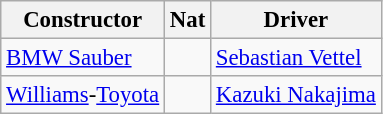<table class="wikitable" style="font-size: 95%">
<tr>
<th>Constructor</th>
<th>Nat</th>
<th>Driver</th>
</tr>
<tr>
<td><a href='#'>BMW Sauber</a></td>
<td></td>
<td><a href='#'>Sebastian Vettel</a></td>
</tr>
<tr>
<td><a href='#'>Williams</a>-<a href='#'>Toyota</a></td>
<td></td>
<td><a href='#'>Kazuki Nakajima</a></td>
</tr>
</table>
